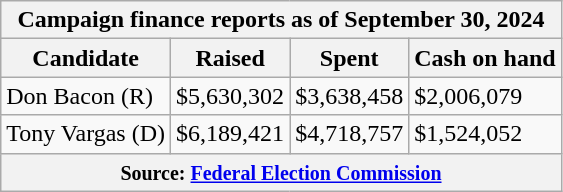<table class="wikitable sortable">
<tr>
<th colspan=4>Campaign finance reports as of September 30, 2024</th>
</tr>
<tr style="text-align:center;">
<th>Candidate</th>
<th>Raised</th>
<th>Spent</th>
<th>Cash on hand</th>
</tr>
<tr>
<td>Don Bacon (R)</td>
<td>$5,630,302</td>
<td>$3,638,458</td>
<td>$2,006,079</td>
</tr>
<tr>
<td>Tony Vargas (D)</td>
<td>$6,189,421</td>
<td>$4,718,757</td>
<td>$1,524,052</td>
</tr>
<tr>
<th colspan="4"><small>Source: <a href='#'>Federal Election Commission</a></small></th>
</tr>
</table>
